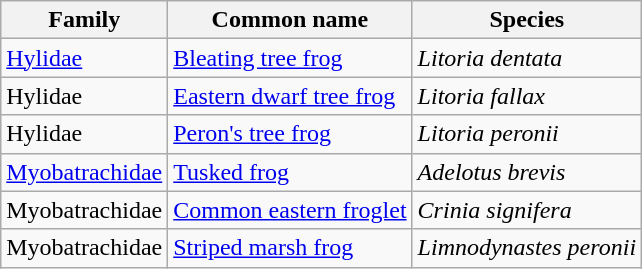<table class="wikitable">
<tr>
<th>Family</th>
<th>Common name</th>
<th>Species</th>
</tr>
<tr>
<td><a href='#'>Hylidae</a></td>
<td><a href='#'>Bleating tree frog</a></td>
<td><em>Litoria dentata</em></td>
</tr>
<tr>
<td>Hylidae</td>
<td><a href='#'>Eastern dwarf tree frog</a></td>
<td><em>Litoria fallax</em></td>
</tr>
<tr>
<td>Hylidae</td>
<td><a href='#'>Peron's tree frog</a></td>
<td><em>Litoria peronii</em></td>
</tr>
<tr>
<td><a href='#'>Myobatrachidae</a></td>
<td><a href='#'>Tusked frog</a></td>
<td><em>Adelotus brevis</em></td>
</tr>
<tr>
<td>Myobatrachidae</td>
<td><a href='#'>Common eastern froglet</a></td>
<td><em>Crinia signifera</em></td>
</tr>
<tr>
<td>Myobatrachidae</td>
<td><a href='#'>Striped marsh frog</a></td>
<td><em>Limnodynastes peronii</em></td>
</tr>
</table>
